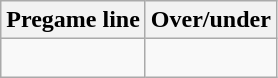<table class="wikitable">
<tr align="center">
<th style=>Pregame line</th>
<th style=>Over/under</th>
</tr>
<tr align="center">
<td> </td>
<td> </td>
</tr>
</table>
